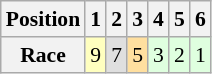<table class="wikitable" style="font-size: 90%;">
<tr>
<th>Position</th>
<th>1</th>
<th>2</th>
<th>3</th>
<th>4</th>
<th>5</th>
<th>6</th>
</tr>
<tr>
<th>Race</th>
<td style="background:#FFFFBF;">9</td>
<td style="background:#DFDFDF;">7</td>
<td style="background:#FFDF9F;">5</td>
<td style="background:#DFFFDF;">3</td>
<td style="background:#DFFFDF;">2</td>
<td style="background:#DFFFDF;">1</td>
</tr>
</table>
